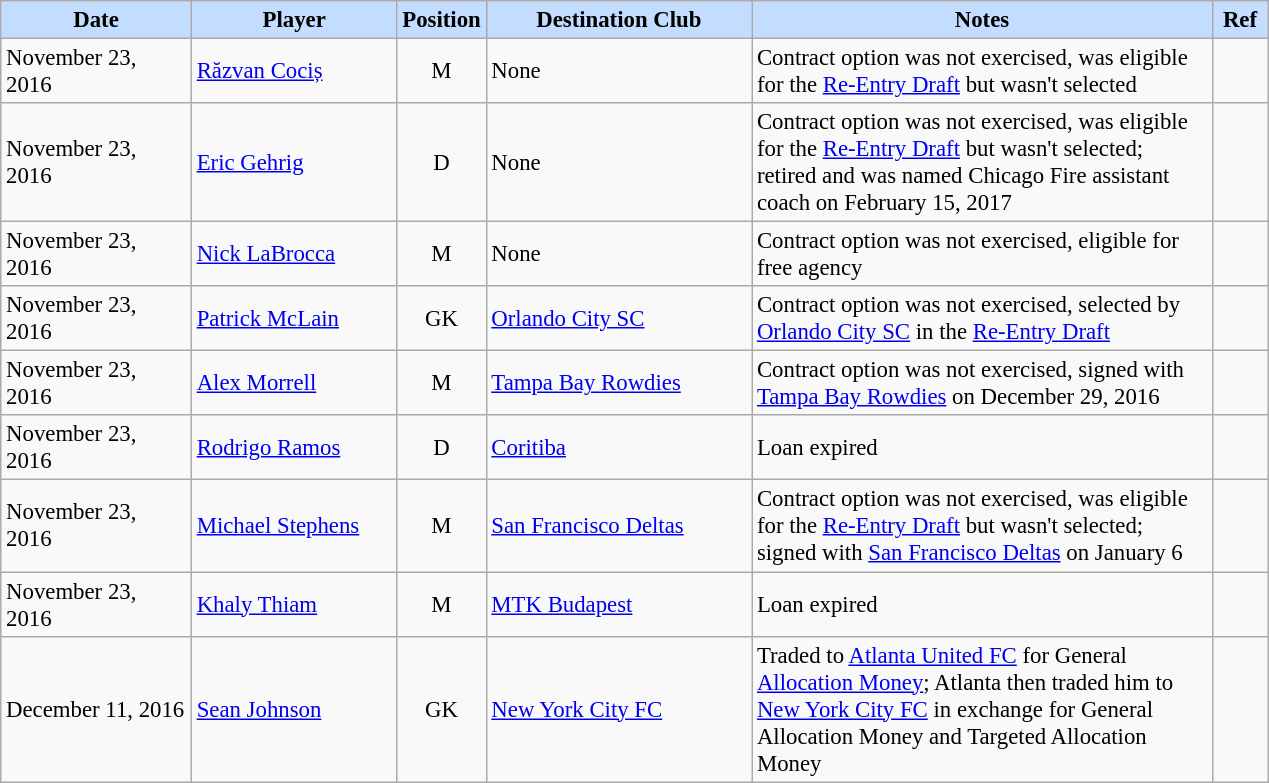<table class="wikitable" style="text-align:left; font-size:95%;">
<tr>
<th style="background:#c2ddff; width:120px;">Date</th>
<th style="background:#c2ddff; width:130px;">Player</th>
<th style="background:#c2ddff; width:50px;">Position</th>
<th style="background:#c2ddff; width:170px;">Destination Club</th>
<th style="background:#c2ddff; width:300px;">Notes</th>
<th style="background:#c2ddff; width:30px;">Ref</th>
</tr>
<tr>
<td>November 23, 2016</td>
<td> <a href='#'>Răzvan Cociș</a></td>
<td align=center>M</td>
<td>None</td>
<td>Contract option was not exercised, was eligible for the <a href='#'>Re-Entry Draft</a> but wasn't selected</td>
<td></td>
</tr>
<tr>
<td>November 23, 2016</td>
<td> <a href='#'>Eric Gehrig</a></td>
<td align=center>D</td>
<td>None</td>
<td>Contract option was not exercised, was eligible for the <a href='#'>Re-Entry Draft</a> but wasn't selected; retired and was named Chicago Fire assistant coach on February 15, 2017</td>
<td></td>
</tr>
<tr>
<td>November 23, 2016</td>
<td> <a href='#'>Nick LaBrocca</a></td>
<td align=center>M</td>
<td>None</td>
<td>Contract option was not exercised, eligible for free agency</td>
<td></td>
</tr>
<tr>
<td>November 23, 2016</td>
<td> <a href='#'>Patrick McLain</a></td>
<td align=center>GK</td>
<td> <a href='#'>Orlando City SC</a></td>
<td>Contract option was not exercised, selected by <a href='#'>Orlando City SC</a> in the <a href='#'>Re-Entry Draft</a></td>
<td></td>
</tr>
<tr>
<td>November 23, 2016</td>
<td> <a href='#'>Alex Morrell</a></td>
<td align=center>M</td>
<td> <a href='#'>Tampa Bay Rowdies</a></td>
<td>Contract option was not exercised, signed with <a href='#'>Tampa Bay Rowdies</a> on December 29, 2016</td>
<td></td>
</tr>
<tr>
<td>November 23, 2016</td>
<td> <a href='#'>Rodrigo Ramos</a></td>
<td align=center>D</td>
<td> <a href='#'>Coritiba</a></td>
<td>Loan expired</td>
<td></td>
</tr>
<tr>
<td>November 23, 2016</td>
<td> <a href='#'>Michael Stephens</a></td>
<td align=center>M</td>
<td> <a href='#'>San Francisco Deltas</a></td>
<td>Contract option was not exercised, was eligible for the <a href='#'>Re-Entry Draft</a> but wasn't selected; signed with <a href='#'>San Francisco Deltas</a> on January 6</td>
<td></td>
</tr>
<tr>
<td>November 23, 2016</td>
<td> <a href='#'>Khaly Thiam</a></td>
<td align=center>M</td>
<td> <a href='#'>MTK Budapest</a></td>
<td>Loan expired</td>
<td></td>
</tr>
<tr>
<td>December 11, 2016</td>
<td> <a href='#'>Sean Johnson</a></td>
<td align=center>GK</td>
<td> <a href='#'>New York City FC</a></td>
<td>Traded to <a href='#'>Atlanta United FC</a> for General <a href='#'>Allocation Money</a>; Atlanta then traded him to <a href='#'>New York City FC</a> in exchange for General Allocation Money and Targeted Allocation Money</td>
<td></td>
</tr>
</table>
